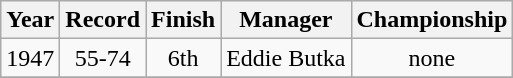<table class="wikitable">
<tr>
<th>Year</th>
<th>Record</th>
<th>Finish</th>
<th>Manager</th>
<th>Championship</th>
</tr>
<tr align=center>
<td>1947</td>
<td>55-74</td>
<td>6th</td>
<td>Eddie Butka</td>
<td>none</td>
</tr>
<tr align=center>
</tr>
</table>
